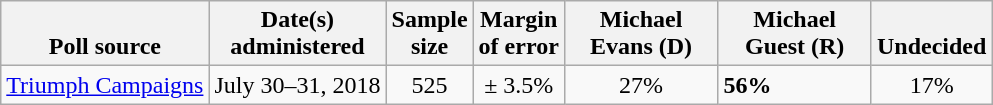<table class="wikitable">
<tr valign= bottom>
<th>Poll source</th>
<th>Date(s)<br>administered</th>
<th>Sample<br>size</th>
<th>Margin<br>of error</th>
<th style="width:95px;">Michael<br>Evans (D)</th>
<th style="width:95px;">Michael<br>Guest (R)</th>
<th>Undecided</th>
</tr>
<tr>
<td><a href='#'>Triumph Campaigns</a></td>
<td align=center>July 30–31, 2018</td>
<td align=center>525</td>
<td align=center>± 3.5%</td>
<td align=center>27%</td>
<td><strong>56%</strong></td>
<td align=center>17%</td>
</tr>
</table>
